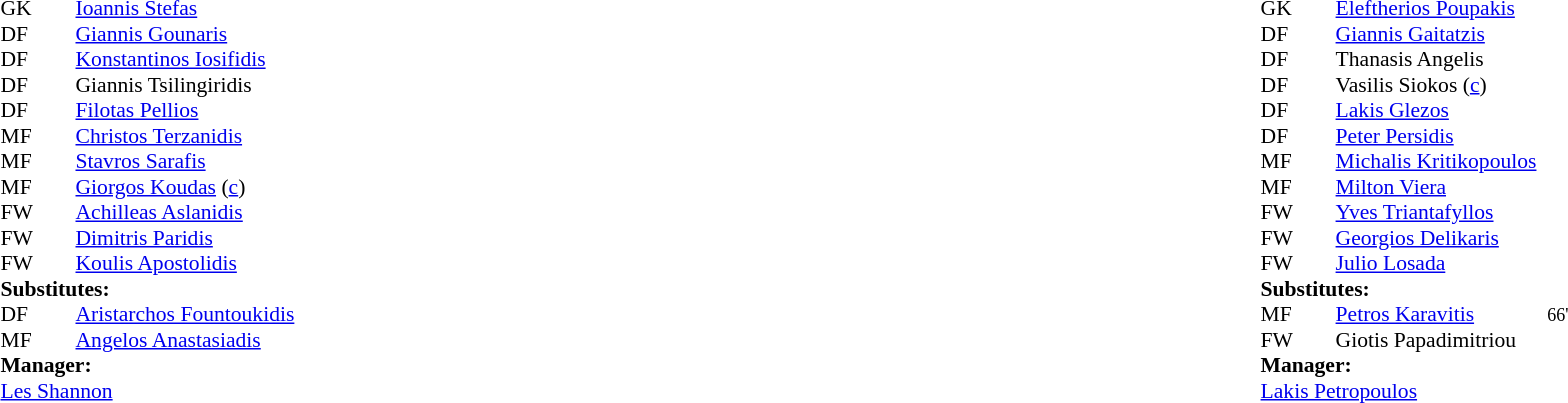<table width="100%">
<tr>
<td valign="top" width="50%"><br><table style="font-size: 90%" cellspacing="0" cellpadding="0">
<tr>
<th width="25"></th>
<th width="25"></th>
</tr>
<tr>
<td>GK</td>
<td></td>
<td> <a href='#'>Ioannis Stefas</a></td>
</tr>
<tr>
<td>DF</td>
<td></td>
<td> <a href='#'>Giannis Gounaris</a></td>
</tr>
<tr>
<td>DF</td>
<td></td>
<td> <a href='#'>Konstantinos Iosifidis</a></td>
</tr>
<tr>
<td>DF</td>
<td></td>
<td> Giannis Tsilingiridis</td>
</tr>
<tr>
<td>DF</td>
<td></td>
<td> <a href='#'>Filotas Pellios</a></td>
</tr>
<tr>
<td>MF</td>
<td></td>
<td> <a href='#'>Christos Terzanidis</a></td>
<td> </td>
</tr>
<tr>
<td>MF</td>
<td></td>
<td> <a href='#'>Stavros Sarafis</a></td>
</tr>
<tr>
<td>MF</td>
<td></td>
<td> <a href='#'>Giorgos Koudas</a> (<a href='#'>c</a>)</td>
</tr>
<tr>
<td>FW</td>
<td></td>
<td> <a href='#'>Achilleas Aslanidis</a></td>
<td> </td>
</tr>
<tr>
<td>FW</td>
<td></td>
<td> <a href='#'>Dimitris Paridis</a></td>
</tr>
<tr>
<td>FW</td>
<td></td>
<td> <a href='#'>Koulis Apostolidis</a></td>
</tr>
<tr>
<td colspan=4><strong>Substitutes:</strong></td>
</tr>
<tr>
<td>DF</td>
<td></td>
<td> <a href='#'>Aristarchos Fountoukidis</a></td>
<td> </td>
</tr>
<tr>
<td>MF</td>
<td></td>
<td> <a href='#'>Angelos Anastasiadis</a></td>
<td> </td>
</tr>
<tr>
<td colspan=4><strong>Manager:</strong></td>
</tr>
<tr>
<td colspan="4"> <a href='#'>Les Shannon</a></td>
</tr>
</table>
</td>
<td valign="top" width="50%"><br><table style="font-size: 90%" cellspacing="0" cellpadding="0" align="center">
<tr>
<th width="25"></th>
<th width="25"></th>
</tr>
<tr>
<td>GK</td>
<td></td>
<td> <a href='#'>Eleftherios Poupakis</a></td>
</tr>
<tr>
<td>DF</td>
<td></td>
<td> <a href='#'>Giannis Gaitatzis</a></td>
</tr>
<tr>
<td>DF</td>
<td></td>
<td> Thanasis Angelis</td>
</tr>
<tr>
<td>DF</td>
<td></td>
<td> Vasilis Siokos (<a href='#'>c</a>)</td>
</tr>
<tr>
<td>DF</td>
<td></td>
<td> <a href='#'>Lakis Glezos</a></td>
</tr>
<tr>
<td>DF</td>
<td></td>
<td> <a href='#'>Peter Persidis</a></td>
</tr>
<tr>
<td>MF</td>
<td></td>
<td> <a href='#'>Michalis Kritikopoulos</a></td>
</tr>
<tr>
<td>MF</td>
<td></td>
<td> <a href='#'>Milton Viera</a></td>
</tr>
<tr>
<td>FW</td>
<td></td>
<td> <a href='#'>Yves Triantafyllos</a></td>
</tr>
<tr>
<td>FW</td>
<td></td>
<td> <a href='#'>Georgios Delikaris</a></td>
</tr>
<tr>
<td>FW</td>
<td></td>
<td> <a href='#'>Julio Losada</a></td>
<td></td>
</tr>
<tr>
<td colspan=4><strong>Substitutes:</strong></td>
</tr>
<tr>
<td>MF</td>
<td></td>
<td> <a href='#'>Petros Karavitis</a></td>
<td></td>
<td>   <small>66'</small></td>
<td>  </td>
</tr>
<tr>
<td>FW</td>
<td></td>
<td> Giotis Papadimitriou</td>
<td></td>
</tr>
<tr>
<td colspan=4><strong>Manager:</strong></td>
</tr>
<tr>
<td colspan="4"> <a href='#'>Lakis Petropoulos</a></td>
</tr>
</table>
</td>
</tr>
</table>
